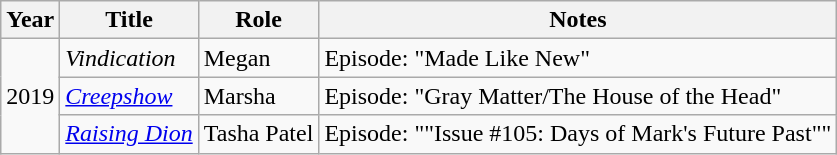<table class="wikitable sortable">
<tr>
<th>Year</th>
<th>Title</th>
<th>Role</th>
<th>Notes</th>
</tr>
<tr>
<td rowspan="3">2019</td>
<td><em>Vindication</em></td>
<td>Megan</td>
<td>Episode: "Made Like New"</td>
</tr>
<tr>
<td><em><a href='#'>Creepshow</a></em></td>
<td>Marsha</td>
<td>Episode: "Gray Matter/The House of the Head"</td>
</tr>
<tr>
<td><em><a href='#'>Raising Dion</a></em></td>
<td>Tasha Patel</td>
<td>Episode: ""Issue #105: Days of Mark's Future Past""</td>
</tr>
</table>
